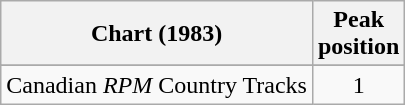<table class="wikitable sortable">
<tr>
<th align="left">Chart (1983)</th>
<th align="center">Peak<br>position</th>
</tr>
<tr>
</tr>
<tr>
<td align="left">Canadian <em>RPM</em> Country Tracks</td>
<td align="center">1</td>
</tr>
</table>
